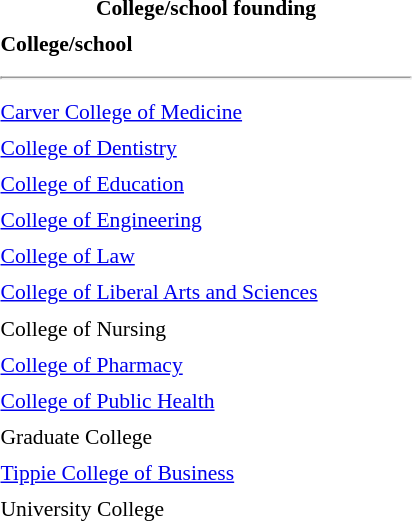<table class="toccolours" style="float:right; margin-left:1em; font-size:90%; line-height:1.4em; width:280px;">
<tr>
<th colspan="2" style="text-align: center;"><strong>College/school founding</strong></th>
</tr>
<tr>
<td><strong>College/school</strong></td>
<td></td>
</tr>
<tr>
<td colspan="2"><hr></td>
</tr>
<tr>
<td><a href='#'>Carver College of Medicine</a></td>
<td></td>
</tr>
<tr>
<td><a href='#'>College of Dentistry</a></td>
<td></td>
</tr>
<tr>
<td><a href='#'>College of Education</a></td>
<td></td>
</tr>
<tr>
<td><a href='#'>College of Engineering</a></td>
<td></td>
</tr>
<tr>
<td><a href='#'>College of Law</a></td>
<td></td>
</tr>
<tr>
<td><a href='#'>College of Liberal Arts and Sciences</a></td>
<td></td>
</tr>
<tr>
<td>College of Nursing</td>
<td></td>
</tr>
<tr>
<td><a href='#'>College of Pharmacy</a></td>
<td></td>
</tr>
<tr>
<td><a href='#'>College of Public Health</a></td>
<td></td>
</tr>
<tr>
<td>Graduate College</td>
<td></td>
</tr>
<tr>
<td><a href='#'>Tippie College of Business</a></td>
<td></td>
</tr>
<tr>
<td>University College</td>
<td></td>
</tr>
</table>
